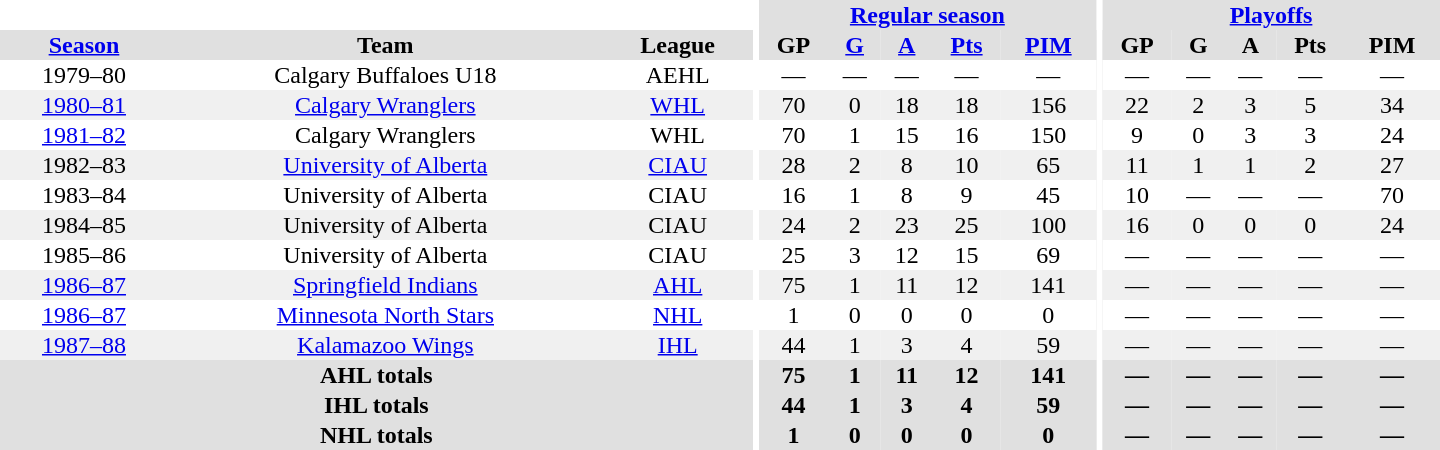<table border="0" cellpadding="1" cellspacing="0" style="text-align:center; width:60em">
<tr bgcolor="#e0e0e0">
<th colspan="3" bgcolor="#ffffff"></th>
<th rowspan="100" bgcolor="#ffffff"></th>
<th colspan="5"><a href='#'>Regular season</a></th>
<th rowspan="100" bgcolor="#ffffff"></th>
<th colspan="5"><a href='#'>Playoffs</a></th>
</tr>
<tr bgcolor="#e0e0e0">
<th><a href='#'>Season</a></th>
<th>Team</th>
<th>League</th>
<th>GP</th>
<th><a href='#'>G</a></th>
<th><a href='#'>A</a></th>
<th><a href='#'>Pts</a></th>
<th><a href='#'>PIM</a></th>
<th>GP</th>
<th>G</th>
<th>A</th>
<th>Pts</th>
<th>PIM</th>
</tr>
<tr>
<td>1979–80</td>
<td>Calgary Buffaloes U18</td>
<td>AEHL</td>
<td>—</td>
<td>—</td>
<td>—</td>
<td>—</td>
<td>—</td>
<td>—</td>
<td>—</td>
<td>—</td>
<td>—</td>
<td>—</td>
</tr>
<tr bgcolor="#f0f0f0">
<td><a href='#'>1980–81</a></td>
<td><a href='#'>Calgary Wranglers</a></td>
<td><a href='#'>WHL</a></td>
<td>70</td>
<td>0</td>
<td>18</td>
<td>18</td>
<td>156</td>
<td>22</td>
<td>2</td>
<td>3</td>
<td>5</td>
<td>34</td>
</tr>
<tr>
<td><a href='#'>1981–82</a></td>
<td>Calgary Wranglers</td>
<td>WHL</td>
<td>70</td>
<td>1</td>
<td>15</td>
<td>16</td>
<td>150</td>
<td>9</td>
<td>0</td>
<td>3</td>
<td>3</td>
<td>24</td>
</tr>
<tr bgcolor="#f0f0f0">
<td>1982–83</td>
<td><a href='#'>University of Alberta</a></td>
<td><a href='#'>CIAU</a></td>
<td>28</td>
<td>2</td>
<td>8</td>
<td>10</td>
<td>65</td>
<td>11</td>
<td>1</td>
<td>1</td>
<td>2</td>
<td>27</td>
</tr>
<tr>
<td>1983–84</td>
<td>University of Alberta</td>
<td>CIAU</td>
<td>16</td>
<td>1</td>
<td>8</td>
<td>9</td>
<td>45</td>
<td>10</td>
<td>—</td>
<td>—</td>
<td>—</td>
<td>70</td>
</tr>
<tr bgcolor="#f0f0f0">
<td>1984–85</td>
<td>University of Alberta</td>
<td>CIAU</td>
<td>24</td>
<td>2</td>
<td>23</td>
<td>25</td>
<td>100</td>
<td>16</td>
<td>0</td>
<td>0</td>
<td>0</td>
<td>24</td>
</tr>
<tr>
<td>1985–86</td>
<td>University of Alberta</td>
<td>CIAU</td>
<td>25</td>
<td>3</td>
<td>12</td>
<td>15</td>
<td>69</td>
<td>—</td>
<td>—</td>
<td>—</td>
<td>—</td>
<td>—</td>
</tr>
<tr bgcolor="#f0f0f0">
<td><a href='#'>1986–87</a></td>
<td><a href='#'>Springfield Indians</a></td>
<td><a href='#'>AHL</a></td>
<td>75</td>
<td>1</td>
<td>11</td>
<td>12</td>
<td>141</td>
<td>—</td>
<td>—</td>
<td>—</td>
<td>—</td>
<td>—</td>
</tr>
<tr>
<td><a href='#'>1986–87</a></td>
<td><a href='#'>Minnesota North Stars</a></td>
<td><a href='#'>NHL</a></td>
<td>1</td>
<td>0</td>
<td>0</td>
<td>0</td>
<td>0</td>
<td>—</td>
<td>—</td>
<td>—</td>
<td>—</td>
<td>—</td>
</tr>
<tr bgcolor="#f0f0f0">
<td><a href='#'>1987–88</a></td>
<td><a href='#'>Kalamazoo Wings</a></td>
<td><a href='#'>IHL</a></td>
<td>44</td>
<td>1</td>
<td>3</td>
<td>4</td>
<td>59</td>
<td>—</td>
<td>—</td>
<td>—</td>
<td>—</td>
<td>—</td>
</tr>
<tr bgcolor="#e0e0e0">
<th colspan="3">AHL totals</th>
<th>75</th>
<th>1</th>
<th>11</th>
<th>12</th>
<th>141</th>
<th>—</th>
<th>—</th>
<th>—</th>
<th>—</th>
<th>—</th>
</tr>
<tr bgcolor="#e0e0e0">
<th colspan="3">IHL totals</th>
<th>44</th>
<th>1</th>
<th>3</th>
<th>4</th>
<th>59</th>
<th>—</th>
<th>—</th>
<th>—</th>
<th>—</th>
<th>—</th>
</tr>
<tr bgcolor="#e0e0e0">
<th colspan="3">NHL totals</th>
<th>1</th>
<th>0</th>
<th>0</th>
<th>0</th>
<th>0</th>
<th>—</th>
<th>—</th>
<th>—</th>
<th>—</th>
<th>—</th>
</tr>
</table>
